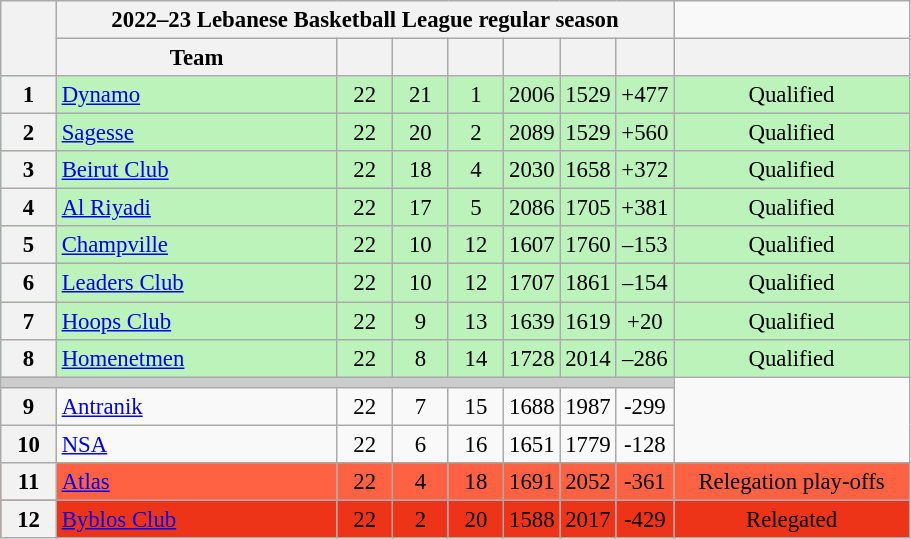<table class="wikitable" style="font-size:95%; text-align:center">
<tr>
<th rowspan="2" width="30px"></th>
<th colspan="7" style="text-align:center">2022–23 Lebanese Basketball League regular season</th>
</tr>
<tr>
<th width="180px">Team</th>
<th width="30px"></th>
<th width="30px"></th>
<th width="30px"></th>
<th width="30px"></th>
<th width="30px"></th>
<th width="30px"></th>
<th width="150px"></th>
</tr>
<tr style="background-color:#BBF3BB;">
<th>1</th>
<td style="text-align:left;"><a href='#'>Dynamo</a></td>
<td>22</td>
<td>21</td>
<td>1</td>
<td>2006</td>
<td>1529</td>
<td>+477</td>
<td>Qualified</td>
</tr>
<tr style="background-color:#BBF3BB;">
<th>2</th>
<td style="text-align:left;"><a href='#'>Sagesse</a></td>
<td>22</td>
<td>20</td>
<td>2</td>
<td>2089</td>
<td>1529</td>
<td>+560</td>
<td>Qualified</td>
</tr>
<tr style="background-color:#BBF3BB;">
<th>3</th>
<td style="text-align:left;"><a href='#'>Beirut Club</a></td>
<td>22</td>
<td>18</td>
<td>4</td>
<td>2030</td>
<td>1658</td>
<td>+372</td>
<td>Qualified</td>
</tr>
<tr style="background-color:#BBF3BB;">
<th>4</th>
<td style="text-align:left;"><a href='#'>Al Riyadi</a></td>
<td>22</td>
<td>17</td>
<td>5</td>
<td>2086</td>
<td>1705</td>
<td>+381</td>
<td>Qualified</td>
</tr>
<tr bgcolor="#BBF3BB">
<th>5</th>
<td style="text-align:left;"><a href='#'>Champville</a></td>
<td>22</td>
<td>10</td>
<td>12</td>
<td>1607</td>
<td>1760</td>
<td>–153</td>
<td>Qualified</td>
</tr>
<tr bgcolor="#BBF3BB">
<th>6</th>
<td style="text-align:left;"><a href='#'>Leaders Club</a></td>
<td>22</td>
<td>10</td>
<td>12</td>
<td>1707</td>
<td>1861</td>
<td>–154</td>
<td>Qualified</td>
</tr>
<tr bgcolor="#BBF3BB">
<th>7</th>
<td style="text-align:left;"><a href='#'>Hoops Club</a></td>
<td>22</td>
<td>9</td>
<td>13</td>
<td>1639</td>
<td>1619</td>
<td>+20</td>
<td>Qualified</td>
</tr>
<tr bgcolor="#BBF3BB">
<th>8</th>
<td style="text-align:left;"><a href='#'>Homenetmen</a></td>
<td>22</td>
<td>8</td>
<td>14</td>
<td>1728</td>
<td>2014</td>
<td>–286</td>
<td>Qualified</td>
</tr>
<tr style="background-color:#CCCCCC">
<td colspan="8"></td>
</tr>
<tr>
<th>9</th>
<td style="text-align:left;"><a href='#'>Antranik</a></td>
<td>22</td>
<td>7</td>
<td>15</td>
<td>1688</td>
<td>1987</td>
<td>-299</td>
</tr>
<tr>
<th>10</th>
<td style="text-align:left;"><a href='#'>NSA</a></td>
<td>22</td>
<td>6</td>
<td>16</td>
<td>1651</td>
<td>1779</td>
<td>-128</td>
</tr>
<tr bgcolor="FF6242">
<th>11</th>
<td style="text-align:left;"><a href='#'>Atlas</a></td>
<td>22</td>
<td>4</td>
<td>18</td>
<td>1691</td>
<td>2052</td>
<td>-361</td>
<td>Relegation play-offs</td>
</tr>
<tr bgcolor="#ED3419">
<th>12</th>
<td style="text-align:left;"><a href='#'>Byblos Club</a></td>
<td>22</td>
<td>2</td>
<td>20</td>
<td>1588</td>
<td>2017</td>
<td>-429</td>
<td>Relegated</td>
</tr>
</table>
